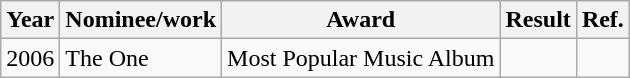<table class="wikitable">
<tr>
<th>Year</th>
<th>Nominee/work</th>
<th>Award</th>
<th><strong>Result</strong></th>
<th>Ref.</th>
</tr>
<tr>
<td>2006</td>
<td>The One</td>
<td>Most Popular Music Album</td>
<td></td>
<td></td>
</tr>
</table>
